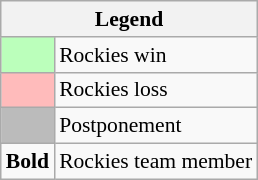<table class="wikitable" style="font-size:90%">
<tr>
<th colspan="3">Legend</th>
</tr>
<tr>
<td bgcolor="#bbffbb"> </td>
<td>Rockies win</td>
</tr>
<tr>
<td bgcolor="#ffbbbb"> </td>
<td>Rockies loss</td>
</tr>
<tr>
<td bgcolor="#bbbbbb"> </td>
<td>Postponement</td>
</tr>
<tr>
<td><strong>Bold</strong></td>
<td>Rockies team member</td>
</tr>
</table>
